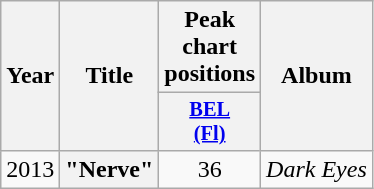<table class="wikitable plainrowheaders" style="text-align:center;">
<tr>
<th scope="col" rowspan="2">Year</th>
<th scope="col" rowspan="2">Title</th>
<th scope="col">Peak chart positions</th>
<th scope="col" rowspan="2">Album</th>
</tr>
<tr>
<th scope="col" style="width:3em;font-size:85%;"><a href='#'>BEL<br>(Fl)</a><br></th>
</tr>
<tr>
<td>2013</td>
<th scope="row">"Nerve"</th>
<td>36</td>
<td><em>Dark Eyes</em></td>
</tr>
</table>
